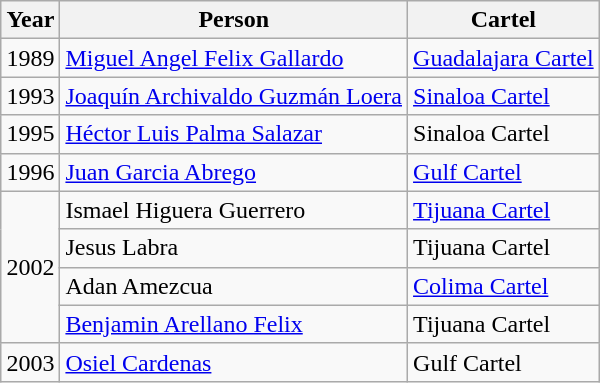<table class="wikitable" style="margin: 1em auto 1em auto;">
<tr>
<th scope="col">Year</th>
<th scope="col">Person</th>
<th scope="col">Cartel</th>
</tr>
<tr>
<td>1989</td>
<td><a href='#'>Miguel Angel Felix Gallardo</a></td>
<td><a href='#'>Guadalajara Cartel</a></td>
</tr>
<tr>
<td>1993</td>
<td><a href='#'>Joaquín Archivaldo Guzmán Loera</a></td>
<td><a href='#'>Sinaloa Cartel</a></td>
</tr>
<tr>
<td>1995</td>
<td><a href='#'>Héctor Luis Palma Salazar</a></td>
<td>Sinaloa Cartel</td>
</tr>
<tr>
<td>1996</td>
<td><a href='#'>Juan Garcia Abrego</a></td>
<td><a href='#'>Gulf Cartel</a></td>
</tr>
<tr>
<td rowspan=4>2002</td>
<td>Ismael Higuera Guerrero</td>
<td><a href='#'>Tijuana Cartel</a></td>
</tr>
<tr>
<td>Jesus Labra</td>
<td>Tijuana Cartel</td>
</tr>
<tr>
<td>Adan Amezcua</td>
<td><a href='#'>Colima Cartel</a></td>
</tr>
<tr>
<td><a href='#'>Benjamin Arellano Felix</a></td>
<td>Tijuana Cartel</td>
</tr>
<tr>
<td>2003</td>
<td><a href='#'>Osiel Cardenas</a></td>
<td>Gulf Cartel</td>
</tr>
</table>
